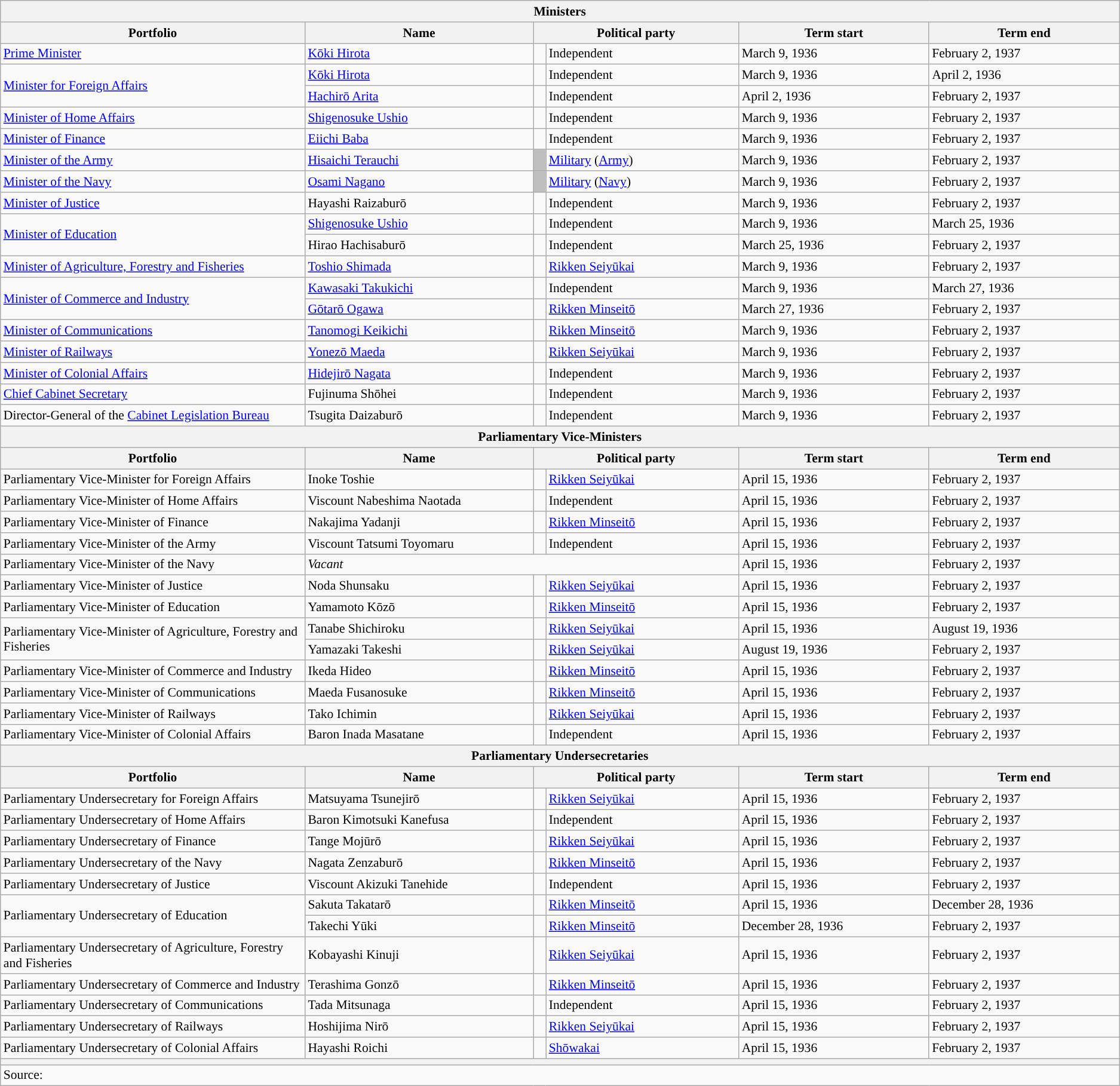<table class="wikitable unsortable" style="font-size: 90%;">
<tr>
<th colspan="6">Ministers</th>
</tr>
<tr>
<th scope="col" width="20%">Portfolio</th>
<th scope="col" width="15%">Name</th>
<th colspan="2" scope="col" width="13.5%">Political party</th>
<th scope="col" width="12.5%">Term start</th>
<th scope="col" width="12.5%">Term end</th>
</tr>
<tr>
<td style="text-align: left;"><a href='#'>Prime Minister</a></td>
<td><a href='#'>Kōki Hirota</a></td>
<td style="color:inherit;background:"></td>
<td>Independent</td>
<td>March 9, 1936</td>
<td>February 2, 1937</td>
</tr>
<tr>
<td rowspan="2"><a href='#'>Minister for Foreign Affairs</a></td>
<td><a href='#'>Kōki Hirota</a></td>
<td style="color:inherit;background:"></td>
<td>Independent</td>
<td>March 9, 1936</td>
<td>April 2, 1936</td>
</tr>
<tr>
<td><a href='#'>Hachirō Arita</a></td>
<td style="color:inherit;background:"></td>
<td>Independent</td>
<td>April 2, 1936</td>
<td>February 2, 1937</td>
</tr>
<tr>
<td><a href='#'>Minister of Home Affairs</a></td>
<td><a href='#'>Shigenosuke Ushio</a></td>
<td style="color:inherit;background:"></td>
<td>Independent</td>
<td>March 9, 1936</td>
<td>February 2, 1937</td>
</tr>
<tr>
<td><a href='#'>Minister of Finance</a></td>
<td><a href='#'>Eiichi Baba</a></td>
<td style="color:inherit;background:"></td>
<td>Independent</td>
<td>March 9, 1936</td>
<td>February 2, 1937</td>
</tr>
<tr>
<td><a href='#'>Minister of the Army</a></td>
<td><a href='#'>Hisaichi Terauchi</a></td>
<td style="color:inherit;background:#bfbfbf"></td>
<td><a href='#'>Military</a> (<a href='#'>Army</a>)</td>
<td>March 9, 1936</td>
<td>February 2, 1937</td>
</tr>
<tr>
<td><a href='#'>Minister of the Navy</a></td>
<td><a href='#'>Osami Nagano</a></td>
<td style="color:inherit;background:#bfbfbf"></td>
<td><a href='#'>Military</a> (<a href='#'>Navy</a>)</td>
<td>March 9, 1936</td>
<td>February 2, 1937</td>
</tr>
<tr>
<td><a href='#'>Minister of Justice</a></td>
<td>Hayashi Raizaburō</td>
<td style="color:inherit;background:"></td>
<td>Independent</td>
<td>March 9, 1936</td>
<td>February 2, 1937</td>
</tr>
<tr>
<td rowspan="2"><a href='#'>Minister of Education</a></td>
<td><a href='#'>Shigenosuke Ushio</a></td>
<td style="color:inherit;background:"></td>
<td>Independent</td>
<td>March 9, 1936</td>
<td>March 25, 1936</td>
</tr>
<tr>
<td>Hirao Hachisaburō</td>
<td style="color:inherit;background:"></td>
<td>Independent</td>
<td>March 25, 1936</td>
<td>February 2, 1937</td>
</tr>
<tr>
<td><a href='#'>Minister of Agriculture, Forestry and Fisheries</a></td>
<td><a href='#'>Toshio Shimada</a></td>
<td style="color:inherit;background:"></td>
<td><a href='#'>Rikken Seiyūkai</a></td>
<td>March 9, 1936</td>
<td>February 2, 1937</td>
</tr>
<tr>
<td rowspan="2"><a href='#'>Minister of Commerce and Industry</a></td>
<td><a href='#'>Kawasaki Takukichi</a></td>
<td style="color:inherit;background:"></td>
<td>Independent</td>
<td>March 9, 1936</td>
<td>March 27, 1936</td>
</tr>
<tr>
<td><a href='#'>Gōtarō Ogawa</a></td>
<td style="color:inherit;background:"></td>
<td><a href='#'>Rikken Minseitō</a></td>
<td>March 27, 1936</td>
<td>February 2, 1937</td>
</tr>
<tr>
<td><a href='#'>Minister of Communications</a></td>
<td><a href='#'>Tanomogi Keikichi</a></td>
<td style="color:inherit;background:"></td>
<td><a href='#'>Rikken Minseitō</a></td>
<td>March 9, 1936</td>
<td>February 2, 1937</td>
</tr>
<tr>
<td><a href='#'>Minister of Railways</a></td>
<td><a href='#'>Yonezō Maeda</a></td>
<td style="color:inherit;background:"></td>
<td><a href='#'>Rikken Seiyūkai</a></td>
<td>March 9, 1936</td>
<td>February 2, 1937</td>
</tr>
<tr>
<td><a href='#'>Minister of Colonial Affairs</a></td>
<td><a href='#'>Hidejirō Nagata</a></td>
<td style="color:inherit;background:"></td>
<td>Independent</td>
<td>March 9, 1936</td>
<td>February 2, 1937</td>
</tr>
<tr>
<td><a href='#'>Chief Cabinet Secretary</a></td>
<td>Fujinuma Shōhei</td>
<td style="color:inherit;background:"></td>
<td>Independent</td>
<td>March 9, 1936</td>
<td>February 2, 1937</td>
</tr>
<tr>
<td>Director-General of the <a href='#'>Cabinet Legislation Bureau</a></td>
<td>Tsugita Daizaburō</td>
<td style="color:inherit;background:"></td>
<td>Independent</td>
<td>March 9, 1936</td>
<td>February 2, 1937</td>
</tr>
<tr>
<th colspan="6">Parliamentary Vice-Ministers</th>
</tr>
<tr>
<th>Portfolio</th>
<th>Name</th>
<th colspan="2">Political party</th>
<th>Term start</th>
<th>Term end</th>
</tr>
<tr>
<td>Parliamentary Vice-Minister for Foreign Affairs</td>
<td>Inoke Toshie</td>
<td style="color:inherit;background:"></td>
<td><a href='#'>Rikken Seiyūkai</a></td>
<td>April 15, 1936</td>
<td>February 2, 1937</td>
</tr>
<tr>
<td>Parliamentary Vice-Minister of Home Affairs</td>
<td>Viscount Nabeshima Naotada</td>
<td style="color:inherit;background:"></td>
<td>Independent</td>
<td>April 15, 1936</td>
<td>February 2, 1937</td>
</tr>
<tr>
<td>Parliamentary Vice-Minister of Finance</td>
<td>Nakajima Yadanji</td>
<td style="color:inherit;background:"></td>
<td><a href='#'>Rikken Minseitō</a></td>
<td>April 15, 1936</td>
<td>February 2, 1937</td>
</tr>
<tr>
<td>Parliamentary Vice-Minister of the Army</td>
<td>Viscount Tatsumi Toyomaru</td>
<td style="color:inherit;background:"></td>
<td>Independent</td>
<td>April 15, 1936</td>
<td>February 2, 1937</td>
</tr>
<tr>
<td>Parliamentary Vice-Minister of the Navy</td>
<td colspan="3"><em>Vacant</em></td>
<td>April 15, 1936</td>
<td>February 2, 1937</td>
</tr>
<tr>
<td>Parliamentary Vice-Minister of Justice</td>
<td>Noda Shunsaku</td>
<td style="color:inherit;background:"></td>
<td><a href='#'>Rikken Seiyūkai</a></td>
<td>April 15, 1936</td>
<td>February 2, 1937</td>
</tr>
<tr>
<td>Parliamentary Vice-Minister of Education</td>
<td>Yamamoto Kōzō</td>
<td style="color:inherit;background:"></td>
<td><a href='#'>Rikken Minseitō</a></td>
<td>April 15, 1936</td>
<td>February 2, 1937</td>
</tr>
<tr>
<td rowspan="2">Parliamentary Vice-Minister of Agriculture, Forestry and Fisheries</td>
<td>Tanabe Shichiroku</td>
<td style="color:inherit;background:"></td>
<td><a href='#'>Rikken Seiyūkai</a></td>
<td>April 15, 1936</td>
<td>August 19, 1936</td>
</tr>
<tr>
<td>Yamazaki Takeshi</td>
<td style="color:inherit;background:"></td>
<td><a href='#'>Rikken Seiyūkai</a></td>
<td>August 19, 1936</td>
<td>February 2, 1937</td>
</tr>
<tr>
<td>Parliamentary Vice-Minister of Commerce and Industry</td>
<td>Ikeda Hideo</td>
<td style="color:inherit;background:"></td>
<td><a href='#'>Rikken Minseitō</a></td>
<td>April 15, 1936</td>
<td>February 2, 1937</td>
</tr>
<tr>
<td>Parliamentary Vice-Minister of Communications</td>
<td>Maeda Fusanosuke</td>
<td style="color:inherit;background:"></td>
<td><a href='#'>Rikken Minseitō</a></td>
<td>April 15, 1936</td>
<td>February 2, 1937</td>
</tr>
<tr>
<td>Parliamentary Vice-Minister of Railways</td>
<td>Tako Ichimin</td>
<td style="color:inherit;background:"></td>
<td><a href='#'>Rikken Seiyūkai</a></td>
<td>April 15, 1936</td>
<td>February 2, 1937</td>
</tr>
<tr>
<td>Parliamentary Vice-Minister of Colonial Affairs</td>
<td>Baron Inada Masatane</td>
<td style="color:inherit;background:"></td>
<td>Independent</td>
<td>April 15, 1936</td>
<td>February 2, 1937</td>
</tr>
<tr>
<th colspan="6">Parliamentary Undersecretaries</th>
</tr>
<tr>
<th>Portfolio</th>
<th>Name</th>
<th colspan="2">Political party</th>
<th>Term start</th>
<th>Term end</th>
</tr>
<tr>
<td>Parliamentary Undersecretary for Foreign Affairs</td>
<td>Matsuyama Tsunejirō</td>
<td style="color:inherit;background:"></td>
<td><a href='#'>Rikken Seiyūkai</a></td>
<td>April 15, 1936</td>
<td>February 2, 1937</td>
</tr>
<tr>
<td>Parliamentary Undersecretary of Home Affairs</td>
<td>Baron Kimotsuki Kanefusa</td>
<td style="color:inherit;background:"></td>
<td>Independent</td>
<td>April 15, 1936</td>
<td>February 2, 1937</td>
</tr>
<tr>
<td>Parliamentary Undersecretary of Finance</td>
<td>Tange Mojūrō</td>
<td style="color:inherit;background:"></td>
<td><a href='#'>Rikken Seiyūkai</a></td>
<td>April 15, 1936</td>
<td>February 2, 1937</td>
</tr>
<tr>
<td>Parliamentary Undersecretary of the Navy</td>
<td>Nagata Zenzaburō</td>
<td style="color:inherit;background:"></td>
<td><a href='#'>Rikken Minseitō</a></td>
<td>April 15, 1936</td>
<td>February 2, 1937</td>
</tr>
<tr>
<td>Parliamentary Undersecretary of Justice</td>
<td>Viscount Akizuki Tanehide</td>
<td style="color:inherit;background:"></td>
<td>Independent</td>
<td>April 15, 1936</td>
<td>February 2, 1937</td>
</tr>
<tr>
<td rowspan="2">Parliamentary Undersecretary of Education</td>
<td>Sakuta Takatarō</td>
<td style="color:inherit;background:"></td>
<td><a href='#'>Rikken Minseitō</a></td>
<td>April 15, 1936</td>
<td>December 28, 1936</td>
</tr>
<tr>
<td>Takechi Yūki</td>
<td style="color:inherit;background:"></td>
<td><a href='#'>Rikken Minseitō</a></td>
<td>December 28, 1936</td>
<td>February 2, 1937</td>
</tr>
<tr>
<td>Parliamentary Undersecretary of Agriculture, Forestry and Fisheries</td>
<td>Kobayashi Kinuji</td>
<td style="color:inherit;background:"></td>
<td><a href='#'>Rikken Seiyūkai</a></td>
<td>April 15, 1936</td>
<td>February 2, 1937</td>
</tr>
<tr>
<td>Parliamentary Undersecretary of Commerce and Industry</td>
<td>Terashima Gonzō</td>
<td style="color:inherit;background:"></td>
<td><a href='#'>Rikken Minseitō</a></td>
<td>April 15, 1936</td>
<td>February 2, 1937</td>
</tr>
<tr>
<td>Parliamentary Undersecretary of Communications</td>
<td>Tada Mitsunaga</td>
<td style="color:inherit;background:"></td>
<td>Independent</td>
<td>April 15, 1936</td>
<td>February 2, 1937</td>
</tr>
<tr>
<td>Parliamentary Undersecretary of Railways</td>
<td>Hoshijima Nirō</td>
<td style="color:inherit;background:"></td>
<td><a href='#'>Rikken Seiyūkai</a></td>
<td>April 15, 1936</td>
<td>February 2, 1937</td>
</tr>
<tr>
<td>Parliamentary Undersecretary of Colonial Affairs</td>
<td>Hayashi Roichi</td>
<td style="color:inherit;background:"></td>
<td><a href='#'>Shōwakai</a></td>
<td>April 15, 1936</td>
<td>February 2, 1937</td>
</tr>
<tr>
<th colspan="6"></th>
</tr>
<tr>
<td colspan="6">Source:</td>
</tr>
</table>
